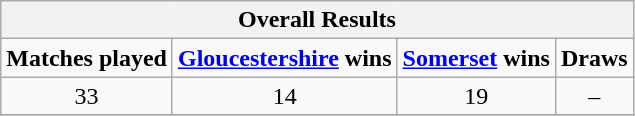<table class=wikitable style="text-align:center">
<tr>
<th colspan=4>Overall Results</th>
</tr>
<tr>
<td><strong>Matches played</strong></td>
<td><strong><a href='#'>Gloucestershire</a> wins</strong></td>
<td><strong><a href='#'>Somerset</a> wins</strong></td>
<td><strong>Draws</strong></td>
</tr>
<tr>
<td>33</td>
<td>14</td>
<td>19</td>
<td>–</td>
</tr>
<tr>
</tr>
</table>
